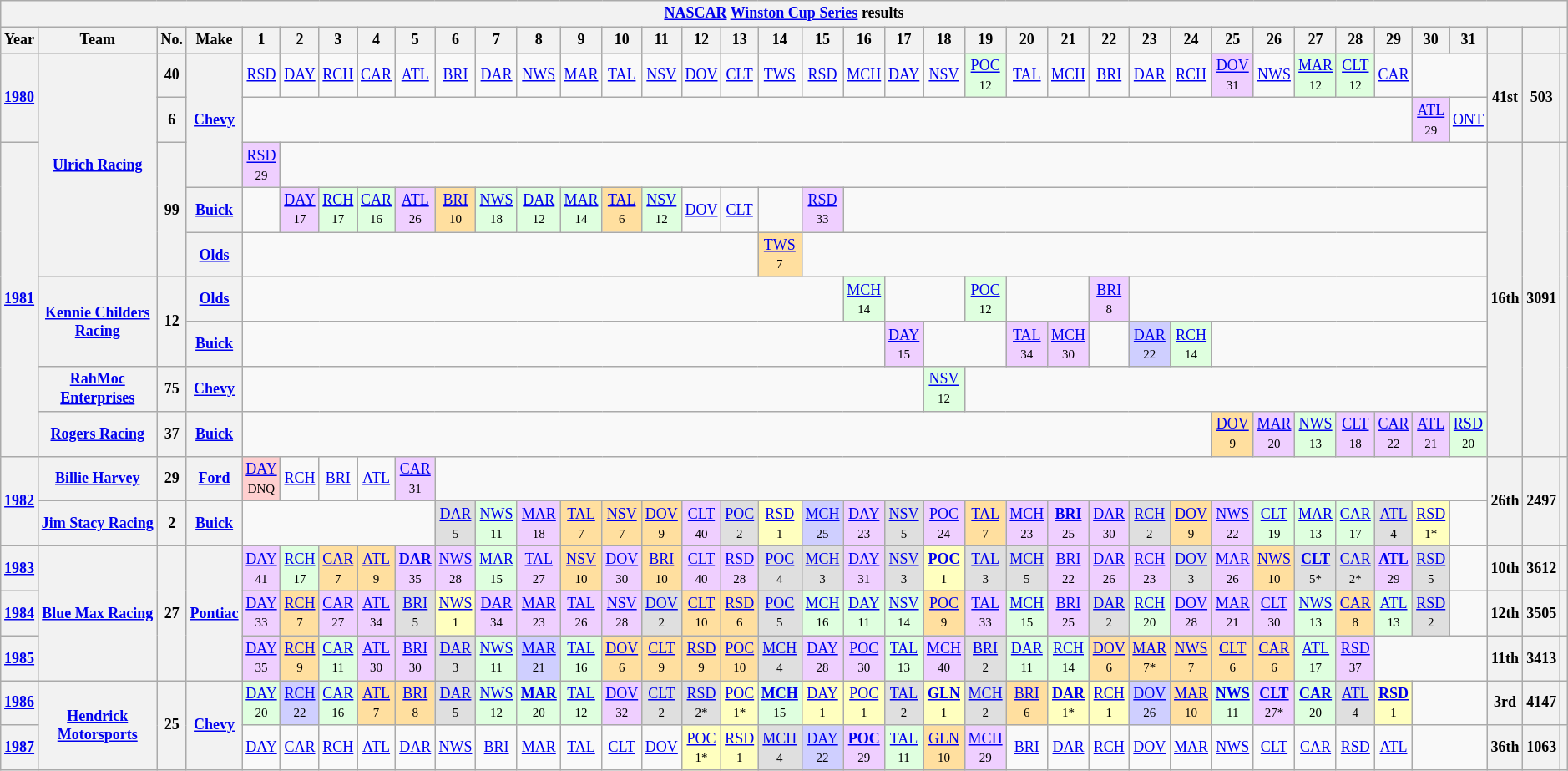<table class="wikitable" style="text-align:center; font-size:75%">
<tr>
<th colspan=45><a href='#'>NASCAR</a> <a href='#'>Winston Cup Series</a> results</th>
</tr>
<tr>
<th>Year</th>
<th>Team</th>
<th>No.</th>
<th>Make</th>
<th>1</th>
<th>2</th>
<th>3</th>
<th>4</th>
<th>5</th>
<th>6</th>
<th>7</th>
<th>8</th>
<th>9</th>
<th>10</th>
<th>11</th>
<th>12</th>
<th>13</th>
<th>14</th>
<th>15</th>
<th>16</th>
<th>17</th>
<th>18</th>
<th>19</th>
<th>20</th>
<th>21</th>
<th>22</th>
<th>23</th>
<th>24</th>
<th>25</th>
<th>26</th>
<th>27</th>
<th>28</th>
<th>29</th>
<th>30</th>
<th>31</th>
<th></th>
<th></th>
<th></th>
</tr>
<tr>
<th rowspan=2><a href='#'>1980</a></th>
<th rowspan=5><a href='#'>Ulrich Racing</a></th>
<th>40</th>
<th rowspan=3><a href='#'>Chevy</a></th>
<td><a href='#'>RSD</a></td>
<td><a href='#'>DAY</a></td>
<td><a href='#'>RCH</a></td>
<td><a href='#'>CAR</a></td>
<td><a href='#'>ATL</a></td>
<td><a href='#'>BRI</a></td>
<td><a href='#'>DAR</a></td>
<td><a href='#'>NWS</a></td>
<td><a href='#'>MAR</a></td>
<td><a href='#'>TAL</a></td>
<td><a href='#'>NSV</a></td>
<td><a href='#'>DOV</a></td>
<td><a href='#'>CLT</a></td>
<td><a href='#'>TWS</a></td>
<td><a href='#'>RSD</a></td>
<td><a href='#'>MCH</a></td>
<td><a href='#'>DAY</a></td>
<td><a href='#'>NSV</a></td>
<td style="background:#DFFFDF;"><a href='#'>POC</a><br><small>12</small></td>
<td><a href='#'>TAL</a></td>
<td><a href='#'>MCH</a></td>
<td><a href='#'>BRI</a></td>
<td><a href='#'>DAR</a></td>
<td><a href='#'>RCH</a></td>
<td style="background:#EFCFFF;"><a href='#'>DOV</a><br><small>31</small></td>
<td><a href='#'>NWS</a></td>
<td style="background:#DFFFDF;"><a href='#'>MAR</a><br><small>12</small></td>
<td style="background:#DFFFDF;"><a href='#'>CLT</a><br><small>12</small></td>
<td><a href='#'>CAR</a></td>
<td colspan=2></td>
<th rowspan=2>41st</th>
<th rowspan=2>503</th>
<th rowspan=2></th>
</tr>
<tr>
<th>6</th>
<td colspan=29></td>
<td style="background:#EFCFFF;"><a href='#'>ATL</a><br><small>29</small></td>
<td><a href='#'>ONT</a></td>
</tr>
<tr>
<th rowspan=7><a href='#'>1981</a></th>
<th rowspan=3>99</th>
<td style="background:#EFCFFF;"><a href='#'>RSD</a><br><small>29</small></td>
<td colspan=30></td>
<th rowspan=7>16th</th>
<th rowspan=7>3091</th>
<th rowspan=7></th>
</tr>
<tr>
<th><a href='#'>Buick</a></th>
<td></td>
<td style="background:#EFCFFF;"><a href='#'>DAY</a><br><small>17</small></td>
<td style="background:#DFFFDF;"><a href='#'>RCH</a><br><small>17</small></td>
<td style="background:#DFFFDF;"><a href='#'>CAR</a><br><small>16</small></td>
<td style="background:#EFCFFF;"><a href='#'>ATL</a><br><small>26</small></td>
<td style="background:#FFDF9F;"><a href='#'>BRI</a><br><small>10</small></td>
<td style="background:#DFFFDF;"><a href='#'>NWS</a><br><small>18</small></td>
<td style="background:#DFFFDF;"><a href='#'>DAR</a><br><small>12</small></td>
<td style="background:#DFFFDF;"><a href='#'>MAR</a><br><small>14</small></td>
<td style="background:#FFDF9F;"><a href='#'>TAL</a><br><small>6</small></td>
<td style="background:#DFFFDF;"><a href='#'>NSV</a><br><small>12</small></td>
<td><a href='#'>DOV</a></td>
<td><a href='#'>CLT</a></td>
<td></td>
<td style="background:#EFCFFF;"><a href='#'>RSD</a><br><small>33</small></td>
<td colspan=16></td>
</tr>
<tr>
<th><a href='#'>Olds</a></th>
<td colspan=13></td>
<td style="background:#FFDF9F;"><a href='#'>TWS</a><br><small>7</small></td>
<td colspan=17></td>
</tr>
<tr>
<th rowspan=2><a href='#'>Kennie Childers Racing</a></th>
<th rowspan=2>12</th>
<th><a href='#'>Olds</a></th>
<td colspan=15></td>
<td style="background:#DFFFDF;"><a href='#'>MCH</a><br><small>14</small></td>
<td colspan=2></td>
<td style="background:#DFFFDF;"><a href='#'>POC</a><br><small>12</small></td>
<td colspan=2></td>
<td style="background:#EFCFFF;"><a href='#'>BRI</a><br><small>8</small></td>
<td colspan=9></td>
</tr>
<tr>
<th><a href='#'>Buick</a></th>
<td colspan=16></td>
<td style="background:#EFCFFF;"><a href='#'>DAY</a><br><small>15</small></td>
<td colspan=2></td>
<td style="background:#EFCFFF;"><a href='#'>TAL</a><br><small>34</small></td>
<td style="background:#EFCFFF;"><a href='#'>MCH</a><br><small>30</small></td>
<td></td>
<td style="background:#CFCFFF;"><a href='#'>DAR</a><br><small>22</small></td>
<td style="background:#DFFFDF;"><a href='#'>RCH</a><br><small>14</small></td>
<td colspan=7></td>
</tr>
<tr>
<th><a href='#'>RahMoc Enterprises</a></th>
<th>75</th>
<th><a href='#'>Chevy</a></th>
<td colspan=17></td>
<td style="background:#DFFFDF;"><a href='#'>NSV</a><br><small>12</small></td>
<td colspan=13></td>
</tr>
<tr>
<th><a href='#'>Rogers Racing</a></th>
<th>37</th>
<th><a href='#'>Buick</a></th>
<td colspan=24></td>
<td style="background:#FFDF9F;"><a href='#'>DOV</a><br><small>9</small></td>
<td style="background:#EFCFFF;"><a href='#'>MAR</a><br><small>20</small></td>
<td style="background:#DFFFDF;"><a href='#'>NWS</a><br><small>13</small></td>
<td style="background:#EFCFFF;"><a href='#'>CLT</a><br><small>18</small></td>
<td style="background:#EFCFFF;"><a href='#'>CAR</a><br><small>22</small></td>
<td style="background:#EFCFFF;"><a href='#'>ATL</a><br><small>21</small></td>
<td style="background:#DFFFDF;"><a href='#'>RSD</a><br><small>20</small></td>
</tr>
<tr>
<th rowspan=2><a href='#'>1982</a></th>
<th><a href='#'>Billie Harvey</a></th>
<th>29</th>
<th><a href='#'>Ford</a></th>
<td style="background:#FFCFCF;"><a href='#'>DAY</a><br><small>DNQ</small></td>
<td><a href='#'>RCH</a></td>
<td><a href='#'>BRI</a></td>
<td><a href='#'>ATL</a></td>
<td style="background:#EFCFFF;"><a href='#'>CAR</a><br><small>31</small></td>
<td colspan=26></td>
<th rowspan=2>26th</th>
<th rowspan=2>2497</th>
<th rowspan=2></th>
</tr>
<tr>
<th><a href='#'>Jim Stacy Racing</a></th>
<th>2</th>
<th><a href='#'>Buick</a></th>
<td colspan=5></td>
<td style="background:#DFDFDF;"><a href='#'>DAR</a><br><small>5</small></td>
<td style="background:#DFFFDF;"><a href='#'>NWS</a><br><small>11</small></td>
<td style="background:#EFCFFF;"><a href='#'>MAR</a><br><small>18</small></td>
<td style="background:#FFDF9F;"><a href='#'>TAL</a><br><small>7</small></td>
<td style="background:#FFDF9F;"><a href='#'>NSV</a><br><small>7</small></td>
<td style="background:#FFDF9F;"><a href='#'>DOV</a><br><small>9</small></td>
<td style="background:#EFCFFF;"><a href='#'>CLT</a><br><small>40</small></td>
<td style="background:#DFDFDF;"><a href='#'>POC</a><br><small>2</small></td>
<td style="background:#FFFFBF;"><a href='#'>RSD</a><br><small>1</small></td>
<td style="background:#CFCFFF;"><a href='#'>MCH</a><br><small>25</small></td>
<td style="background:#EFCFFF;"><a href='#'>DAY</a><br><small>23</small></td>
<td style="background:#DFDFDF;"><a href='#'>NSV</a><br><small>5</small></td>
<td style="background:#EFCFFF;"><a href='#'>POC</a><br><small>24</small></td>
<td style="background:#FFDF9F;"><a href='#'>TAL</a><br><small>7</small></td>
<td style="background:#EFCFFF;"><a href='#'>MCH</a><br><small>23</small></td>
<td style="background:#EFCFFF;"><strong><a href='#'>BRI</a></strong><br><small>25</small></td>
<td style="background:#EFCFFF;"><a href='#'>DAR</a><br><small>30</small></td>
<td style="background:#DFDFDF;"><a href='#'>RCH</a><br><small>2</small></td>
<td style="background:#FFDF9F;"><a href='#'>DOV</a><br><small>9</small></td>
<td style="background:#EFCFFF;"><a href='#'>NWS</a><br><small>22</small></td>
<td style="background:#DFFFDF;"><a href='#'>CLT</a><br><small>19</small></td>
<td style="background:#DFFFDF;"><a href='#'>MAR</a><br><small>13</small></td>
<td style="background:#DFFFDF;"><a href='#'>CAR</a><br><small>17</small></td>
<td style="background:#DFDFDF;"><a href='#'>ATL</a><br><small>4</small></td>
<td style="background:#FFFFBF;"><a href='#'>RSD</a><br><small>1*</small></td>
<td></td>
</tr>
<tr>
<th><a href='#'>1983</a></th>
<th rowspan=3><a href='#'>Blue Max Racing</a></th>
<th rowspan=3>27</th>
<th rowspan=3><a href='#'>Pontiac</a></th>
<td style="background:#EFCFFF;"><a href='#'>DAY</a><br><small>41</small></td>
<td style="background:#DFFFDF;"><a href='#'>RCH</a><br><small>17</small></td>
<td style="background:#FFDF9F;"><a href='#'>CAR</a><br><small>7</small></td>
<td style="background:#FFDF9F;"><a href='#'>ATL</a><br><small>9</small></td>
<td style="background:#EFCFFF;"><strong><a href='#'>DAR</a></strong><br><small>35</small></td>
<td style="background:#EFCFFF;"><a href='#'>NWS</a><br><small>28</small></td>
<td style="background:#DFFFDF;"><a href='#'>MAR</a><br><small>15</small></td>
<td style="background:#EFCFFF;"><a href='#'>TAL</a><br><small>27</small></td>
<td style="background:#FFDF9F;"><a href='#'>NSV</a><br><small>10</small></td>
<td style="background:#EFCFFF;"><a href='#'>DOV</a><br><small>30</small></td>
<td style="background:#FFDF9F;"><a href='#'>BRI</a><br><small>10</small></td>
<td style="background:#EFCFFF;"><a href='#'>CLT</a><br><small>40</small></td>
<td style="background:#EFCFFF;"><a href='#'>RSD</a><br><small>28</small></td>
<td style="background:#DFDFDF;"><a href='#'>POC</a><br><small>4</small></td>
<td style="background:#DFDFDF;"><a href='#'>MCH</a><br><small>3</small></td>
<td style="background:#EFCFFF;"><a href='#'>DAY</a><br><small>31</small></td>
<td style="background:#DFDFDF;"><a href='#'>NSV</a><br><small>3</small></td>
<td style="background:#FFFFBF;"><strong><a href='#'>POC</a></strong><br><small>1</small></td>
<td style="background:#DFDFDF;"><a href='#'>TAL</a><br><small>3</small></td>
<td style="background:#DFDFDF;"><a href='#'>MCH</a><br><small>5</small></td>
<td style="background:#EFCFFF;"><a href='#'>BRI</a><br><small>22</small></td>
<td style="background:#EFCFFF;"><a href='#'>DAR</a><br><small>26</small></td>
<td style="background:#EFCFFF;"><a href='#'>RCH</a><br><small>23</small></td>
<td style="background:#DFDFDF;"><a href='#'>DOV</a><br><small>3</small></td>
<td style="background:#EFCFFF;"><a href='#'>MAR</a><br><small>26</small></td>
<td style="background:#FFDF9F;"><a href='#'>NWS</a><br><small>10</small></td>
<td style="background:#DFDFDF;"><strong><a href='#'>CLT</a></strong><br><small>5*</small></td>
<td style="background:#DFDFDF;"><a href='#'>CAR</a><br><small>2*</small></td>
<td style="background:#EFCFFF;"><strong><a href='#'>ATL</a></strong><br><small>29</small></td>
<td style="background:#DFDFDF;"><a href='#'>RSD</a><br><small>5</small></td>
<td></td>
<th>10th</th>
<th>3612</th>
<th></th>
</tr>
<tr>
<th><a href='#'>1984</a></th>
<td style="background:#EFCFFF;"><a href='#'>DAY</a><br><small>33</small></td>
<td style="background:#FFDF9F;"><a href='#'>RCH</a><br><small>7</small></td>
<td style="background:#EFCFFF;"><a href='#'>CAR</a><br><small>27</small></td>
<td style="background:#EFCFFF;"><a href='#'>ATL</a><br><small>34</small></td>
<td style="background:#DFDFDF;"><a href='#'>BRI</a><br><small>5</small></td>
<td style="background:#FFFFBF;"><a href='#'>NWS</a><br><small>1</small></td>
<td style="background:#EFCFFF;"><a href='#'>DAR</a><br><small>34</small></td>
<td style="background:#EFCFFF;"><a href='#'>MAR</a><br><small>23</small></td>
<td style="background:#EFCFFF;"><a href='#'>TAL</a><br><small>26</small></td>
<td style="background:#EFCFFF;"><a href='#'>NSV</a><br><small>28</small></td>
<td style="background:#DFDFDF;"><a href='#'>DOV</a><br><small>2</small></td>
<td style="background:#FFDF9F;"><a href='#'>CLT</a><br><small>10</small></td>
<td style="background:#FFDF9F;"><a href='#'>RSD</a><br><small>6</small></td>
<td style="background:#DFDFDF;"><a href='#'>POC</a><br><small>5</small></td>
<td style="background:#DFFFDF;"><a href='#'>MCH</a><br><small>16</small></td>
<td style="background:#DFFFDF;"><a href='#'>DAY</a><br><small>11</small></td>
<td style="background:#DFFFDF;"><a href='#'>NSV</a><br><small>14</small></td>
<td style="background:#FFDF9F;"><a href='#'>POC</a><br><small>9</small></td>
<td style="background:#EFCFFF;"><a href='#'>TAL</a><br><small>33</small></td>
<td style="background:#DFFFDF;"><a href='#'>MCH</a><br><small>15</small></td>
<td style="background:#EFCFFF;"><a href='#'>BRI</a><br><small>25</small></td>
<td style="background:#DFDFDF;"><a href='#'>DAR</a><br><small>2</small></td>
<td style="background:#DFFFDF;"><a href='#'>RCH</a><br><small>20</small></td>
<td style="background:#EFCFFF;"><a href='#'>DOV</a><br><small>28</small></td>
<td style="background:#EFCFFF;"><a href='#'>MAR</a><br><small>21</small></td>
<td style="background:#EFCFFF;"><a href='#'>CLT</a><br><small>30</small></td>
<td style="background:#DFFFDF;"><a href='#'>NWS</a><br><small>13</small></td>
<td style="background:#FFDF9F;"><a href='#'>CAR</a><br><small>8</small></td>
<td style="background:#DFFFDF;"><a href='#'>ATL</a><br><small>13</small></td>
<td style="background:#DFDFDF;"><a href='#'>RSD</a><br><small>2</small></td>
<td></td>
<th>12th</th>
<th>3505</th>
<th></th>
</tr>
<tr>
<th><a href='#'>1985</a></th>
<td style="background:#EFCFFF;"><a href='#'>DAY</a><br><small>35</small></td>
<td style="background:#FFDF9F;"><a href='#'>RCH</a><br><small>9</small></td>
<td style="background:#DFFFDF;"><a href='#'>CAR</a><br><small>11</small></td>
<td style="background:#EFCFFF;"><a href='#'>ATL</a><br><small>30</small></td>
<td style="background:#EFCFFF;"><a href='#'>BRI</a><br><small>30</small></td>
<td style="background:#DFDFDF;"><a href='#'>DAR</a><br><small>3</small></td>
<td style="background:#DFFFDF;"><a href='#'>NWS</a><br><small>11</small></td>
<td style="background:#CFCFFF;"><a href='#'>MAR</a><br><small>21</small></td>
<td style="background:#DFFFDF;"><a href='#'>TAL</a><br><small>16</small></td>
<td style="background:#FFDF9F;"><a href='#'>DOV</a><br><small>6</small></td>
<td style="background:#FFDF9F;"><a href='#'>CLT</a><br><small>9</small></td>
<td style="background:#FFDF9F;"><a href='#'>RSD</a><br><small>9</small></td>
<td style="background:#FFDF9F;"><a href='#'>POC</a><br><small>10</small></td>
<td style="background:#DFDFDF;"><a href='#'>MCH</a><br><small>4</small></td>
<td style="background:#EFCFFF;"><a href='#'>DAY</a><br><small>28</small></td>
<td style="background:#EFCFFF;"><a href='#'>POC</a><br><small>30</small></td>
<td style="background:#DFFFDF;"><a href='#'>TAL</a><br><small>13</small></td>
<td style="background:#EFCFFF;"><a href='#'>MCH</a><br><small>40</small></td>
<td style="background:#DFDFDF;"><a href='#'>BRI</a><br><small>2</small></td>
<td style="background:#DFFFDF;"><a href='#'>DAR</a><br><small>11</small></td>
<td style="background:#DFFFDF;"><a href='#'>RCH</a><br><small>14</small></td>
<td style="background:#FFDF9F;"><a href='#'>DOV</a><br><small>6</small></td>
<td style="background:#FFDF9F;"><a href='#'>MAR</a><br><small>7*</small></td>
<td style="background:#FFDF9F;"><a href='#'>NWS</a><br><small>7</small></td>
<td style="background:#FFDF9F;"><a href='#'>CLT</a><br><small>6</small></td>
<td style="background:#FFDF9F;"><a href='#'>CAR</a><br><small>6</small></td>
<td style="background:#DFFFDF;"><a href='#'>ATL</a><br><small>17</small></td>
<td style="background:#EFCFFF;"><a href='#'>RSD</a><br><small>37</small></td>
<td colspan=3></td>
<th>11th</th>
<th>3413</th>
<th></th>
</tr>
<tr>
<th><a href='#'>1986</a></th>
<th rowspan=2><a href='#'>Hendrick Motorsports</a></th>
<th rowspan=2>25</th>
<th rowspan=2><a href='#'>Chevy</a></th>
<td style="background:#DFFFDF;"><a href='#'>DAY</a><br><small>20</small></td>
<td style="background:#CFCFFF;"><a href='#'>RCH</a><br><small>22</small></td>
<td style="background:#DFFFDF;"><a href='#'>CAR</a><br><small>16</small></td>
<td style="background:#FFDF9F;"><a href='#'>ATL</a><br><small>7</small></td>
<td style="background:#FFDF9F;"><a href='#'>BRI</a><br><small>8</small></td>
<td style="background:#DFDFDF;"><a href='#'>DAR</a><br><small>5</small></td>
<td style="background:#DFFFDF;"><a href='#'>NWS</a><br><small>12</small></td>
<td style="background:#DFFFDF;"><strong><a href='#'>MAR</a></strong><br><small>20</small></td>
<td style="background:#DFFFDF;"><a href='#'>TAL</a><br><small>12</small></td>
<td style="background:#EFCFFF;"><a href='#'>DOV</a><br><small>32</small></td>
<td style="background:#DFDFDF;"><a href='#'>CLT</a><br><small>2</small></td>
<td style="background:#DFDFDF;"><a href='#'>RSD</a><br><small>2*</small></td>
<td style="background:#FFFFBF;"><a href='#'>POC</a><br><small>1*</small></td>
<td style="background:#DFFFDF;"><strong><a href='#'>MCH</a></strong><br><small>15</small></td>
<td style="background:#FFFFBF;"><a href='#'>DAY</a><br><small>1</small></td>
<td style="background:#FFFFBF;"><a href='#'>POC</a><br><small>1</small></td>
<td style="background:#DFDFDF;"><a href='#'>TAL</a><br><small>2</small></td>
<td style="background:#FFFFBF;"><strong><a href='#'>GLN</a></strong><br><small>1</small></td>
<td style="background:#DFDFDF;"><a href='#'>MCH</a><br><small>2</small></td>
<td style="background:#FFDF9F;"><a href='#'>BRI</a><br><small>6</small></td>
<td style="background:#FFFFBF;"><strong><a href='#'>DAR</a></strong><br><small>1*</small></td>
<td style="background:#FFFFBF;"><a href='#'>RCH</a><br><small>1</small></td>
<td style="background:#CFCFFF;"><a href='#'>DOV</a><br><small>26</small></td>
<td style="background:#FFDF9F;"><a href='#'>MAR</a><br><small>10</small></td>
<td style="background:#DFFFDF;"><strong><a href='#'>NWS</a></strong><br><small>11</small></td>
<td style="background:#EFCFFF;"><strong><a href='#'>CLT</a></strong><br><small>27*</small></td>
<td style="background:#DFFFDF;"><strong><a href='#'>CAR</a></strong><br><small>20</small></td>
<td style="background:#DFDFDF;"><a href='#'>ATL</a><br><small>4</small></td>
<td style="background:#FFFFBF;"><strong><a href='#'>RSD</a></strong><br><small>1</small></td>
<td colspan=2></td>
<th>3rd</th>
<th>4147</th>
<th></th>
</tr>
<tr>
<th><a href='#'>1987</a></th>
<td><a href='#'>DAY</a></td>
<td><a href='#'>CAR</a></td>
<td><a href='#'>RCH</a></td>
<td><a href='#'>ATL</a></td>
<td><a href='#'>DAR</a></td>
<td><a href='#'>NWS</a></td>
<td><a href='#'>BRI</a></td>
<td><a href='#'>MAR</a></td>
<td><a href='#'>TAL</a></td>
<td><a href='#'>CLT</a></td>
<td><a href='#'>DOV</a></td>
<td style="background:#FFFFBF;"><a href='#'>POC</a><br><small>1*</small></td>
<td style="background:#FFFFBF;"><a href='#'>RSD</a><br><small>1</small></td>
<td style="background:#DFDFDF;"><a href='#'>MCH</a><br><small>4</small></td>
<td style="background:#CFCFFF;"><a href='#'>DAY</a><br><small>22</small></td>
<td style="background:#EFCFFF;"><strong><a href='#'>POC</a></strong><br><small>29</small></td>
<td style="background:#DFFFDF;"><a href='#'>TAL</a><br><small>11</small></td>
<td style="background:#FFDF9F;"><a href='#'>GLN</a><br><small>10</small></td>
<td style="background:#EFCFFF;"><a href='#'>MCH</a><br><small>29</small></td>
<td><a href='#'>BRI</a></td>
<td><a href='#'>DAR</a></td>
<td><a href='#'>RCH</a></td>
<td><a href='#'>DOV</a></td>
<td><a href='#'>MAR</a></td>
<td><a href='#'>NWS</a></td>
<td><a href='#'>CLT</a></td>
<td><a href='#'>CAR</a></td>
<td><a href='#'>RSD</a></td>
<td><a href='#'>ATL</a></td>
<td colspan=2></td>
<th>36th</th>
<th>1063</th>
<th></th>
</tr>
</table>
